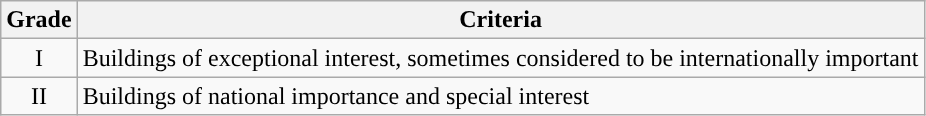<table class="wikitable">
<tr>
<th>Grade</th>
<th>Criteria</th>
</tr>
<tr>
<td align="center" >I</td>
<td>Buildings of exceptional interest, sometimes considered to be internationally important</td>
</tr>
<tr>
<td align="center" >II</td>
<td>Buildings of national importance and special interest</td>
</tr>
</table>
